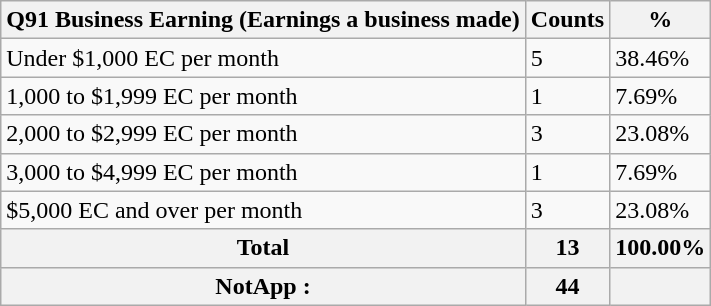<table class="wikitable sortable">
<tr>
<th>Q91 Business Earning (Earnings a business made)</th>
<th>Counts</th>
<th>%</th>
</tr>
<tr>
<td>Under $1,000 EC per month</td>
<td>5</td>
<td>38.46%</td>
</tr>
<tr>
<td>1,000 to $1,999 EC per month</td>
<td>1</td>
<td>7.69%</td>
</tr>
<tr>
<td>2,000 to $2,999 EC per month</td>
<td>3</td>
<td>23.08%</td>
</tr>
<tr>
<td>3,000 to $4,999 EC per month</td>
<td>1</td>
<td>7.69%</td>
</tr>
<tr>
<td>$5,000 EC and over per month</td>
<td>3</td>
<td>23.08%</td>
</tr>
<tr>
<th>Total</th>
<th>13</th>
<th>100.00%</th>
</tr>
<tr>
<th>NotApp :</th>
<th>44</th>
<th></th>
</tr>
</table>
